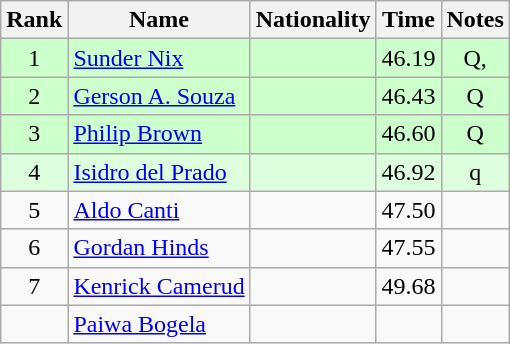<table class="wikitable sortable" style="text-align:center">
<tr>
<th>Rank</th>
<th>Name</th>
<th>Nationality</th>
<th>Time</th>
<th>Notes</th>
</tr>
<tr style="background:#ccffcc;">
<td align="center">1</td>
<td align=left><a href='#'>Sunder Nix</a></td>
<td align=left></td>
<td align="center">46.19</td>
<td>Q, </td>
</tr>
<tr style="background:#ccffcc;">
<td align="center">2</td>
<td align=left><a href='#'>Gerson A. Souza</a></td>
<td align=left></td>
<td align="center">46.43</td>
<td>Q</td>
</tr>
<tr style="background:#ccffcc;">
<td align="center">3</td>
<td align=left><a href='#'>Philip Brown</a></td>
<td align=left></td>
<td align="center">46.60</td>
<td>Q</td>
</tr>
<tr style="background:#ddffdd;">
<td align="center">4</td>
<td align=left><a href='#'>Isidro del Prado</a></td>
<td align=left></td>
<td align="center">46.92</td>
<td>q</td>
</tr>
<tr>
<td align="center">5</td>
<td align=left><a href='#'>Aldo Canti</a></td>
<td align=left></td>
<td align="center">47.50</td>
<td></td>
</tr>
<tr>
<td align="center">6</td>
<td align=left><a href='#'>Gordan Hinds</a></td>
<td align=left></td>
<td align="center">47.55</td>
<td></td>
</tr>
<tr>
<td align="center">7</td>
<td align=left><a href='#'>Kenrick Camerud</a></td>
<td align=left></td>
<td align="center">49.68</td>
<td></td>
</tr>
<tr>
<td align="center"></td>
<td align=left><a href='#'>Paiwa Bogela</a></td>
<td align=left></td>
<td></td>
<td align="center"></td>
</tr>
</table>
